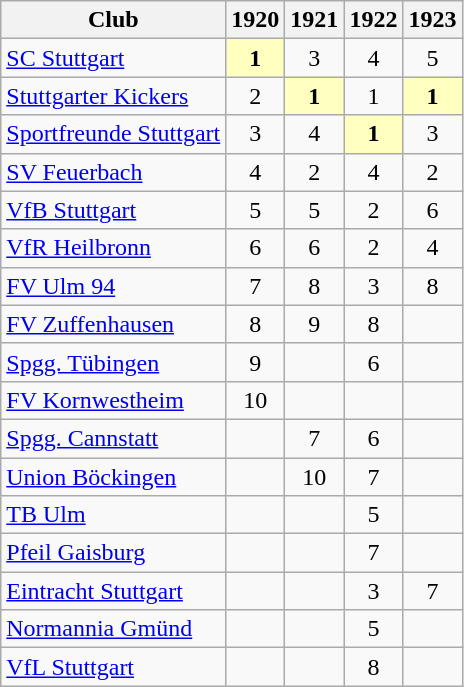<table class="wikitable">
<tr>
<th>Club</th>
<th>1920</th>
<th>1921</th>
<th>1922</th>
<th>1923</th>
</tr>
<tr align="center">
<td align="left"><a href='#'>SC Stuttgart</a></td>
<td style="background:#ffffbf"><strong>1</strong></td>
<td>3</td>
<td>4</td>
<td>5</td>
</tr>
<tr align="center">
<td align="left"><a href='#'>Stuttgarter Kickers</a></td>
<td>2</td>
<td style="background:#ffffbf"><strong>1</strong></td>
<td>1</td>
<td style="background:#ffffbf"><strong>1</strong></td>
</tr>
<tr align="center">
<td align="left"><a href='#'>Sportfreunde Stuttgart</a></td>
<td>3</td>
<td>4</td>
<td style="background:#ffffbf"><strong>1</strong></td>
<td>3</td>
</tr>
<tr align="center">
<td align="left"><a href='#'>SV Feuerbach</a></td>
<td>4</td>
<td>2</td>
<td>4</td>
<td>2</td>
</tr>
<tr align="center">
<td align="left"><a href='#'>VfB Stuttgart</a></td>
<td>5</td>
<td>5</td>
<td>2</td>
<td>6</td>
</tr>
<tr align="center">
<td align="left"><a href='#'>VfR Heilbronn</a></td>
<td>6</td>
<td>6</td>
<td>2</td>
<td>4</td>
</tr>
<tr align="center">
<td align="left"><a href='#'>FV Ulm 94</a></td>
<td>7</td>
<td>8</td>
<td>3</td>
<td>8</td>
</tr>
<tr align="center">
<td align="left"><a href='#'>FV Zuffenhausen</a></td>
<td>8</td>
<td>9</td>
<td>8</td>
<td></td>
</tr>
<tr align="center">
<td align="left"><a href='#'>Spgg. Tübingen</a></td>
<td>9</td>
<td></td>
<td>6</td>
<td></td>
</tr>
<tr align="center">
<td align="left"><a href='#'>FV Kornwestheim</a></td>
<td>10</td>
<td></td>
<td></td>
<td></td>
</tr>
<tr align="center">
<td align="left"><a href='#'>Spgg. Cannstatt</a></td>
<td></td>
<td>7</td>
<td>6</td>
<td></td>
</tr>
<tr align="center">
<td align="left"><a href='#'>Union Böckingen</a></td>
<td></td>
<td>10</td>
<td>7</td>
<td></td>
</tr>
<tr align="center">
<td align="left"><a href='#'>TB Ulm</a></td>
<td></td>
<td></td>
<td>5</td>
<td></td>
</tr>
<tr align="center">
<td align="left"><a href='#'>Pfeil Gaisburg</a></td>
<td></td>
<td></td>
<td>7</td>
<td></td>
</tr>
<tr align="center">
<td align="left"><a href='#'>Eintracht Stuttgart</a></td>
<td></td>
<td></td>
<td>3</td>
<td>7</td>
</tr>
<tr align="center">
<td align="left"><a href='#'>Normannia Gmünd</a></td>
<td></td>
<td></td>
<td>5</td>
<td></td>
</tr>
<tr align="center">
<td align="left"><a href='#'>VfL Stuttgart</a></td>
<td></td>
<td></td>
<td>8</td>
<td></td>
</tr>
</table>
